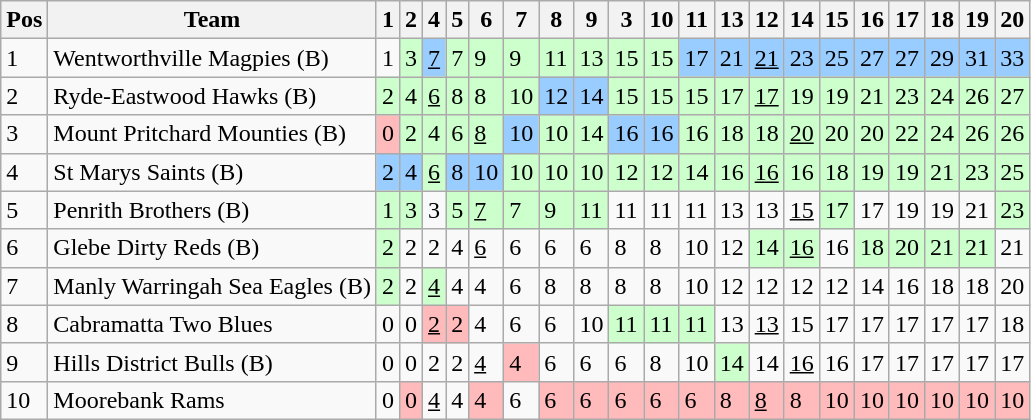<table class="wikitable">
<tr>
<th>Pos</th>
<th>Team</th>
<th>1</th>
<th>2</th>
<th>4</th>
<th>5</th>
<th>6</th>
<th>7</th>
<th>8</th>
<th>9</th>
<th>3</th>
<th>10</th>
<th>11</th>
<th>13</th>
<th>12</th>
<th>14</th>
<th>15</th>
<th>16</th>
<th>17</th>
<th>18</th>
<th>19</th>
<th>20</th>
</tr>
<tr>
<td>1</td>
<td> Wentworthville Magpies (B)</td>
<td>1</td>
<td style="background:#ccffcc;">3</td>
<td style="background:#99ccff;"><u>7</u></td>
<td style="background:#ccffcc;">7</td>
<td style="background:#ccffcc;">9</td>
<td style="background:#ccffcc;">9</td>
<td style="background:#ccffcc;">11</td>
<td style="background:#ccffcc;">13</td>
<td style="background:#ccffcc;">15</td>
<td style="background:#ccffcc;">15</td>
<td style="background:#99ccff;">17</td>
<td style="background:#99ccff;">21</td>
<td style="background:#99ccff;"><u>21</u></td>
<td style="background:#99ccff;">23</td>
<td style="background:#99ccff;">25</td>
<td style="background:#99ccff;">27</td>
<td style="background:#99ccff;">27</td>
<td style="background:#99ccff;">29</td>
<td style="background:#99ccff;">31</td>
<td style="background:#99ccff;">33</td>
</tr>
<tr>
<td>2</td>
<td> Ryde-Eastwood Hawks (B)</td>
<td style="background:#ccffcc;">2</td>
<td style="background:#ccffcc;">4</td>
<td style="background:#ccffcc;"><u>6</u></td>
<td style="background:#ccffcc;">8</td>
<td style="background:#ccffcc;">8</td>
<td style="background:#ccffcc;">10</td>
<td style="background:#99ccff;">12</td>
<td style="background:#99ccff;">14</td>
<td style="background:#ccffcc;">15</td>
<td style="background:#ccffcc;">15</td>
<td style="background:#ccffcc;">15</td>
<td style="background:#ccffcc;">17</td>
<td style="background:#ccffcc;"><u>17</u></td>
<td style="background:#ccffcc;">19</td>
<td style="background:#ccffcc;">19</td>
<td style="background:#ccffcc;">21</td>
<td style="background:#ccffcc;">23</td>
<td style="background:#ccffcc;">24</td>
<td style="background:#ccffcc;">26</td>
<td style="background:#ccffcc;">27</td>
</tr>
<tr>
<td>3</td>
<td> Mount Pritchard Mounties (B)</td>
<td style="background:#ffbbbb;">0</td>
<td style="background:#ccffcc;">2</td>
<td style="background:#ccffcc;">4</td>
<td style="background:#ccffcc;">6</td>
<td style="background:#ccffcc;"><u>8</u></td>
<td style="background:#99ccff;">10</td>
<td style="background:#ccffcc;">10</td>
<td style="background:#ccffcc;">14</td>
<td style="background:#99ccff;">16</td>
<td style="background:#99ccff;">16</td>
<td style="background:#ccffcc;">16</td>
<td style="background:#ccffcc;">18</td>
<td style="background:#ccffcc;">18</td>
<td style="background:#ccffcc;"><u>20</u></td>
<td style="background:#ccffcc;">20</td>
<td style="background:#ccffcc;">20</td>
<td style="background:#ccffcc;">22</td>
<td style="background:#ccffcc;">24</td>
<td style="background:#ccffcc;">26</td>
<td style="background:#ccffcc;">26</td>
</tr>
<tr>
<td>4</td>
<td> St Marys Saints (B)</td>
<td style="background:#99ccff;">2</td>
<td style="background:#99ccff;">4</td>
<td style="background:#ccffcc;"><u>6</u></td>
<td style="background:#99ccff;">8</td>
<td style="background:#99ccff;">10</td>
<td style="background:#ccffcc;">10</td>
<td style="background:#ccffcc;">10</td>
<td style="background:#ccffcc;">10</td>
<td style="background:#ccffcc;">12</td>
<td style="background:#ccffcc;">12</td>
<td style="background:#ccffcc;">14</td>
<td style="background:#ccffcc;">16</td>
<td style="background:#ccffcc;"><u>16</u></td>
<td style="background:#ccffcc;">16</td>
<td style="background:#ccffcc;">18</td>
<td style="background:#ccffcc;">19</td>
<td style="background:#ccffcc;">19</td>
<td style="background:#ccffcc;">21</td>
<td style="background:#ccffcc;">23</td>
<td style="background:#ccffcc;">25</td>
</tr>
<tr>
<td>5</td>
<td> Penrith Brothers (B)</td>
<td style="background:#ccffcc;">1</td>
<td style="background:#ccffcc;">3</td>
<td>3</td>
<td style="background:#ccffcc;">5</td>
<td style="background:#ccffcc;"><u>7</u></td>
<td style="background:#ccffcc;">7</td>
<td style="background:#ccffcc;">9</td>
<td style="background:#ccffcc;">11</td>
<td>11</td>
<td>11</td>
<td>11</td>
<td>13</td>
<td>13</td>
<td><u>15</u></td>
<td style="background:#ccffcc;">17</td>
<td>17</td>
<td>19</td>
<td>19</td>
<td>21</td>
<td style="background:#ccffcc;">23</td>
</tr>
<tr>
<td>6</td>
<td> Glebe Dirty Reds (B)</td>
<td style="background:#ccffcc;">2</td>
<td>2</td>
<td>2</td>
<td>4</td>
<td><u>6</u></td>
<td>6</td>
<td>6</td>
<td>6</td>
<td>8</td>
<td>8</td>
<td>10</td>
<td>12</td>
<td style="background:#ccffcc;">14</td>
<td style="background:#ccffcc;"><u>16</u></td>
<td>16</td>
<td style="background:#ccffcc;">18</td>
<td style="background:#ccffcc;">20</td>
<td style="background:#ccffcc;">21</td>
<td style="background:#ccffcc;">21</td>
<td>21</td>
</tr>
<tr>
<td>7</td>
<td> Manly Warringah Sea Eagles (B)</td>
<td style="background:#ccffcc;">2</td>
<td>2</td>
<td style="background:#ccffcc;"><u>4</u></td>
<td>4</td>
<td>4</td>
<td>6</td>
<td>8</td>
<td>8</td>
<td>8</td>
<td>8</td>
<td>10</td>
<td>12</td>
<td>12</td>
<td>12</td>
<td>12</td>
<td>14</td>
<td>16</td>
<td>18</td>
<td>18</td>
<td>20</td>
</tr>
<tr>
<td>8</td>
<td> Cabramatta Two Blues</td>
<td>0</td>
<td>0</td>
<td style="background:#ffbbbb;"><u>2</u></td>
<td style="background:#ffbbbb;">2</td>
<td>4</td>
<td>6</td>
<td>6</td>
<td>10</td>
<td style="background:#ccffcc;">11</td>
<td style="background:#ccffcc;">11</td>
<td style="background:#ccffcc;">11</td>
<td>13</td>
<td><u>13</u></td>
<td>15</td>
<td>17</td>
<td>17</td>
<td>17</td>
<td>17</td>
<td>17</td>
<td>18</td>
</tr>
<tr>
<td>9</td>
<td> Hills District Bulls (B)</td>
<td>0</td>
<td>0</td>
<td>2</td>
<td>2</td>
<td><u>4</u></td>
<td style="background:#ffbbbb;">4</td>
<td>6</td>
<td>6</td>
<td>6</td>
<td>8</td>
<td>10</td>
<td style="background:#ccffcc;">14</td>
<td>14</td>
<td><u>16</u></td>
<td>16</td>
<td>17</td>
<td>17</td>
<td>17</td>
<td>17</td>
<td>17</td>
</tr>
<tr>
<td>10</td>
<td> Moorebank Rams</td>
<td>0</td>
<td style="background:#ffbbbb;">0</td>
<td><u>4</u></td>
<td>4</td>
<td style="background:#ffbbbb;">4</td>
<td>6</td>
<td style="background:#ffbbbb;">6</td>
<td style="background:#ffbbbb;">6</td>
<td style="background:#ffbbbb;">6</td>
<td style="background:#ffbbbb;">6</td>
<td style="background:#ffbbbb;">6</td>
<td style="background:#ffbbbb;">8</td>
<td style="background:#ffbbbb;"><u>8</u></td>
<td style="background:#ffbbbb;">8</td>
<td style="background:#ffbbbb;">10</td>
<td style="background:#ffbbbb;">10</td>
<td style="background:#ffbbbb;">10</td>
<td style="background:#ffbbbb;">10</td>
<td style="background:#ffbbbb;">10</td>
<td style="background:#ffbbbb;">10</td>
</tr>
</table>
